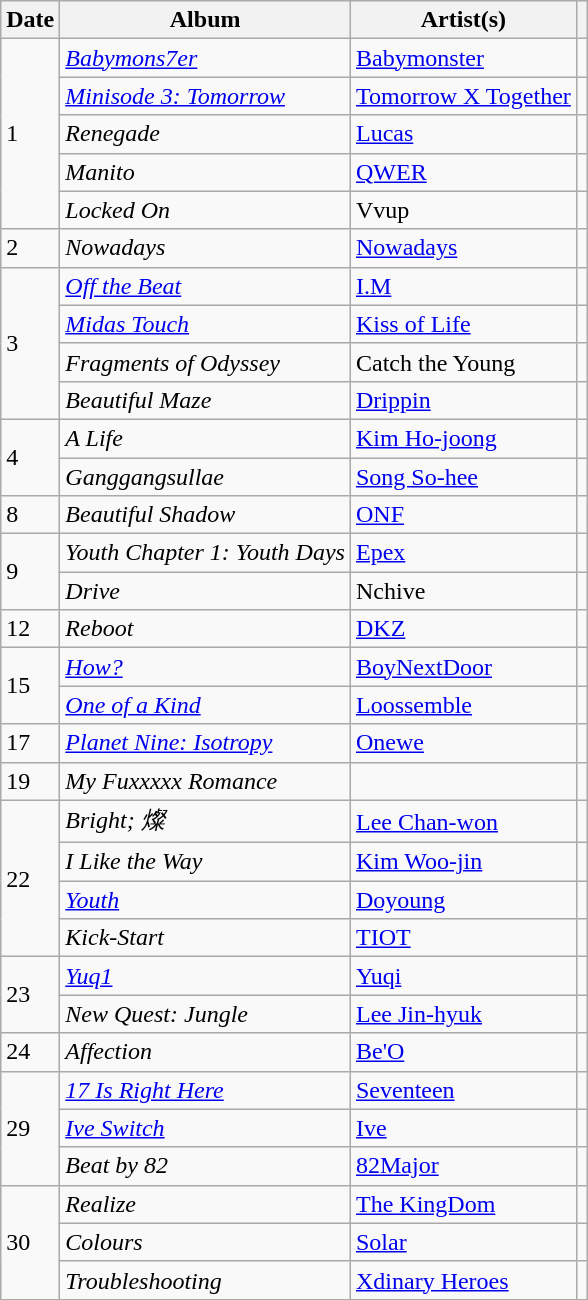<table class="wikitable">
<tr>
<th>Date</th>
<th>Album</th>
<th>Artist(s)</th>
<th></th>
</tr>
<tr>
<td rowspan="5">1</td>
<td><em><a href='#'>Babymons7er</a></em></td>
<td><a href='#'>Babymonster</a></td>
<td></td>
</tr>
<tr>
<td><em><a href='#'>Minisode 3: Tomorrow</a></em></td>
<td><a href='#'>Tomorrow X Together</a></td>
<td></td>
</tr>
<tr>
<td><em>Renegade</em></td>
<td><a href='#'>Lucas</a></td>
<td></td>
</tr>
<tr>
<td><em>Manito</em></td>
<td><a href='#'>QWER</a></td>
<td></td>
</tr>
<tr>
<td><em>Locked On</em></td>
<td>Vvup</td>
<td></td>
</tr>
<tr>
<td>2</td>
<td><em>Nowadays</em></td>
<td><a href='#'>Nowadays</a></td>
<td></td>
</tr>
<tr>
<td rowspan="4">3</td>
<td><em><a href='#'>Off the Beat</a></em></td>
<td><a href='#'>I.M</a></td>
<td></td>
</tr>
<tr>
<td><em><a href='#'>Midas Touch</a></em></td>
<td><a href='#'>Kiss of Life</a></td>
<td></td>
</tr>
<tr>
<td><em>Fragments of Odyssey</em></td>
<td>Catch the Young</td>
<td></td>
</tr>
<tr>
<td><em>Beautiful Maze</em></td>
<td><a href='#'>Drippin</a></td>
<td></td>
</tr>
<tr>
<td rowspan="2">4</td>
<td><em>A Life</em></td>
<td><a href='#'>Kim Ho-joong</a></td>
<td></td>
</tr>
<tr>
<td><em>Ganggangsullae</em></td>
<td><a href='#'>Song So-hee</a></td>
<td></td>
</tr>
<tr>
<td>8</td>
<td><em>Beautiful Shadow</em></td>
<td><a href='#'>ONF</a></td>
<td></td>
</tr>
<tr>
<td rowspan="2">9</td>
<td><em>Youth Chapter 1: Youth Days</em></td>
<td><a href='#'>Epex</a></td>
<td></td>
</tr>
<tr>
<td><em>Drive</em></td>
<td>Nchive</td>
<td></td>
</tr>
<tr>
<td>12</td>
<td><em>Reboot</em></td>
<td><a href='#'>DKZ</a></td>
<td></td>
</tr>
<tr>
<td rowspan="2">15</td>
<td><em><a href='#'>How?</a></em></td>
<td><a href='#'>BoyNextDoor</a></td>
<td></td>
</tr>
<tr>
<td><em><a href='#'>One of a Kind</a></em></td>
<td><a href='#'>Loossemble</a></td>
<td></td>
</tr>
<tr>
<td>17</td>
<td><em><a href='#'>Planet Nine: Isotropy</a></em></td>
<td><a href='#'>Onewe</a></td>
<td></td>
</tr>
<tr>
<td>19</td>
<td><em>My Fuxxxxx Romance</em></td>
<td></td>
<td></td>
</tr>
<tr>
<td rowspan="4">22</td>
<td><em>Bright; 燦</em></td>
<td><a href='#'>Lee Chan-won</a></td>
<td></td>
</tr>
<tr>
<td><em>I Like the Way</em></td>
<td><a href='#'>Kim Woo-jin</a></td>
<td></td>
</tr>
<tr>
<td><em><a href='#'>Youth</a></em></td>
<td><a href='#'>Doyoung</a></td>
<td></td>
</tr>
<tr>
<td><em>Kick-Start</em></td>
<td><a href='#'>TIOT</a></td>
<td></td>
</tr>
<tr>
<td rowspan="2">23</td>
<td><em><a href='#'>Yuq1</a></em></td>
<td><a href='#'>Yuqi</a></td>
<td></td>
</tr>
<tr>
<td><em>New Quest: Jungle</em></td>
<td><a href='#'>Lee Jin-hyuk</a></td>
<td></td>
</tr>
<tr>
<td>24</td>
<td><em>Affection</em></td>
<td><a href='#'>Be'O</a></td>
<td></td>
</tr>
<tr>
<td rowspan="3">29</td>
<td><em><a href='#'>17 Is Right Here</a></em></td>
<td><a href='#'>Seventeen</a></td>
<td></td>
</tr>
<tr>
<td><em><a href='#'>Ive Switch</a></em></td>
<td><a href='#'>Ive</a></td>
<td></td>
</tr>
<tr>
<td><em>Beat by 82</em></td>
<td><a href='#'>82Major</a></td>
<td></td>
</tr>
<tr>
<td rowspan="3">30</td>
<td><em>Realize</em></td>
<td><a href='#'>The KingDom</a></td>
<td></td>
</tr>
<tr>
<td><em>Colours</em></td>
<td><a href='#'>Solar</a></td>
<td></td>
</tr>
<tr>
<td><em>Troubleshooting</em></td>
<td><a href='#'>Xdinary Heroes</a></td>
<td></td>
</tr>
</table>
